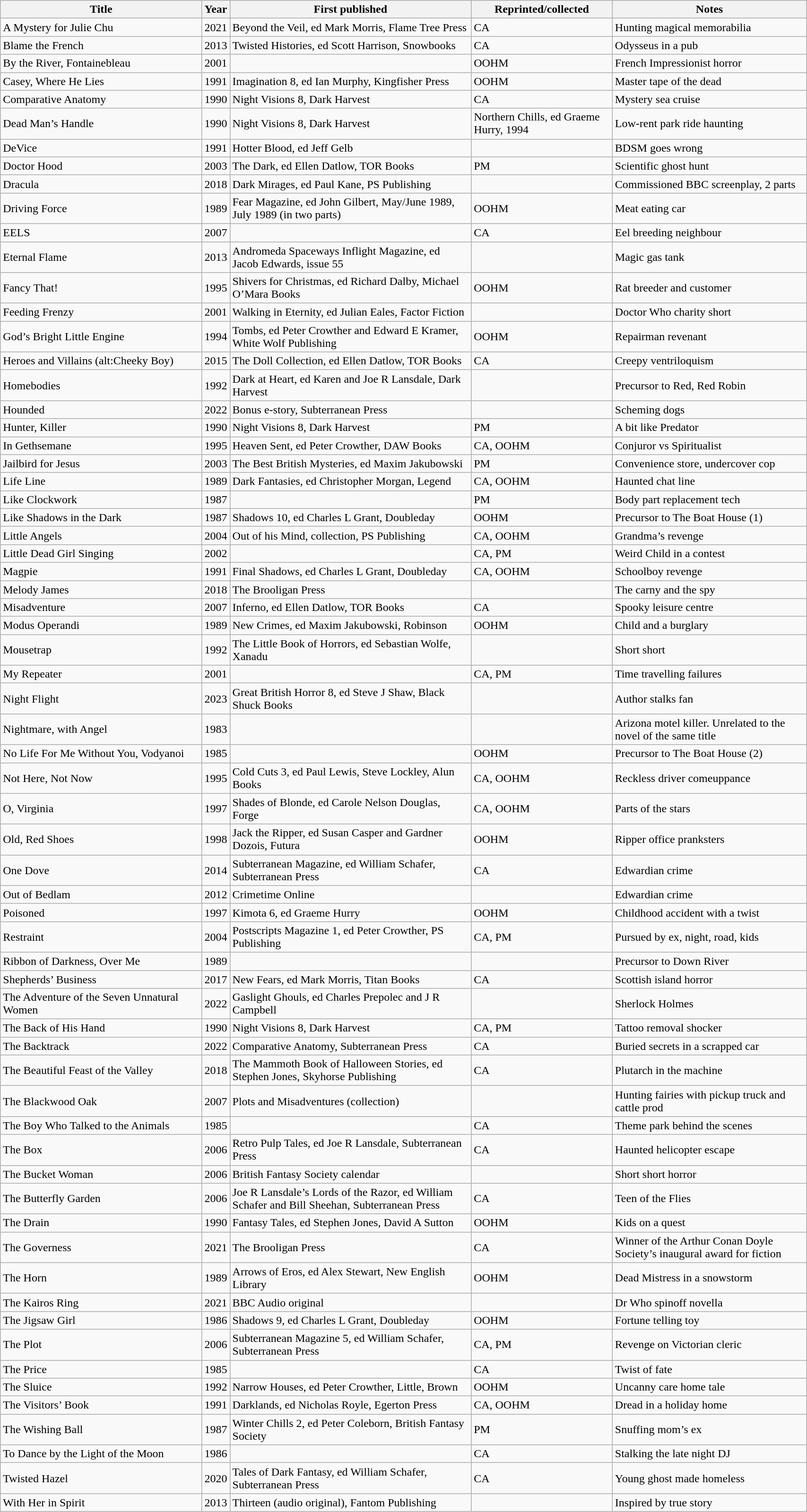<table class='wikitable sortable' width='90%'>
<tr>
<th width=25%>Title</th>
<th>Year</th>
<th>First published</th>
<th>Reprinted/collected</th>
<th>Notes</th>
</tr>
<tr>
<td>A Mystery for Julie Chu</td>
<td>2021</td>
<td>Beyond the Veil, ed Mark Morris, Flame Tree Press</td>
<td>CA</td>
<td>Hunting magical memorabilia</td>
</tr>
<tr>
<td>Blame the French</td>
<td>2013</td>
<td>Twisted Histories, ed Scott Harrison, Snowbooks</td>
<td>CA</td>
<td>Odysseus in a pub</td>
</tr>
<tr>
<td>By the River, Fontainebleau</td>
<td>2001</td>
<td></td>
<td>OOHM</td>
<td>French Impressionist horror</td>
</tr>
<tr>
<td>Casey, Where He Lies</td>
<td>1991</td>
<td>Imagination 8, ed Ian Murphy, Kingfisher Press</td>
<td>OOHM</td>
<td>Master tape of the dead</td>
</tr>
<tr>
<td>Comparative Anatomy</td>
<td>1990</td>
<td>Night Visions 8, Dark Harvest</td>
<td>CA</td>
<td>Mystery sea cruise</td>
</tr>
<tr>
<td>Dead Man’s Handle</td>
<td>1990</td>
<td>Night Visions 8, Dark Harvest</td>
<td>Northern Chills, ed Graeme Hurry, 1994</td>
<td>Low-rent park ride haunting</td>
</tr>
<tr>
<td>DeVice</td>
<td>1991</td>
<td>Hotter Blood, ed Jeff Gelb</td>
<td></td>
<td>BDSM goes wrong</td>
</tr>
<tr>
<td>Doctor Hood</td>
<td>2003</td>
<td>The Dark, ed Ellen Datlow, TOR Books</td>
<td>PM</td>
<td>Scientific ghost hunt</td>
</tr>
<tr>
<td>Dracula</td>
<td>2018</td>
<td>Dark Mirages, ed Paul Kane, PS Publishing</td>
<td></td>
<td>Commissioned BBC screenplay, 2 parts</td>
</tr>
<tr>
<td>Driving Force</td>
<td>1989</td>
<td>Fear Magazine, ed John Gilbert, May/June 1989, July 1989 (in two parts)</td>
<td>OOHM</td>
<td>Meat eating car</td>
</tr>
<tr>
<td>EELS</td>
<td>2007</td>
<td></td>
<td>CA</td>
<td>Eel breeding neighbour</td>
</tr>
<tr>
<td>Eternal Flame</td>
<td>2013</td>
<td>Andromeda Spaceways Inflight Magazine, ed Jacob Edwards, issue 55</td>
<td></td>
<td>Magic gas tank</td>
</tr>
<tr>
<td>Fancy That!</td>
<td>1995</td>
<td>Shivers for Christmas, ed Richard Dalby, Michael O’Mara Books</td>
<td>OOHM</td>
<td>Rat breeder and customer</td>
</tr>
<tr>
<td>Feeding Frenzy</td>
<td>2001</td>
<td>Walking in Eternity, ed Julian Eales, Factor Fiction</td>
<td></td>
<td>Doctor Who charity short</td>
</tr>
<tr>
<td>God’s Bright Little Engine</td>
<td>1994</td>
<td>Tombs, ed Peter Crowther and Edward E Kramer, White Wolf Publishing</td>
<td>OOHM</td>
<td>Repairman revenant</td>
</tr>
<tr>
<td>Heroes and Villains (alt:Cheeky Boy)</td>
<td>2015</td>
<td>The Doll Collection, ed Ellen Datlow, TOR Books</td>
<td>CA</td>
<td>Creepy ventriloquism</td>
</tr>
<tr>
<td>Homebodies</td>
<td>1992</td>
<td>Dark at Heart, ed Karen and Joe R Lansdale, Dark Harvest</td>
<td></td>
<td>Precursor to Red, Red Robin</td>
</tr>
<tr>
<td>Hounded</td>
<td>2022</td>
<td>Bonus e-story, Subterranean Press</td>
<td></td>
<td>Scheming dogs</td>
</tr>
<tr>
<td>Hunter, Killer</td>
<td>1990</td>
<td>Night Visions 8, Dark Harvest</td>
<td>PM</td>
<td>A bit like Predator</td>
</tr>
<tr>
<td>In Gethsemane</td>
<td>1995</td>
<td>Heaven Sent, ed Peter Crowther, DAW Books</td>
<td>CA, OOHM</td>
<td>Conjuror vs Spiritualist</td>
</tr>
<tr>
<td>Jailbird for Jesus</td>
<td>2003</td>
<td>The Best British Mysteries, ed Maxim Jakubowski</td>
<td>PM</td>
<td>Convenience store, undercover cop</td>
</tr>
<tr>
<td>Life Line</td>
<td>1989</td>
<td>Dark Fantasies, ed Christopher Morgan, Legend</td>
<td>CA, OOHM</td>
<td>Haunted chat line</td>
</tr>
<tr>
<td>Like Clockwork</td>
<td>1987</td>
<td></td>
<td>PM</td>
<td>Body part replacement tech</td>
</tr>
<tr>
<td>Like Shadows in the Dark</td>
<td>1987</td>
<td>Shadows 10, ed Charles L Grant, Doubleday</td>
<td>OOHM</td>
<td>Precursor to The Boat House (1)</td>
</tr>
<tr>
<td>Little Angels</td>
<td>2004</td>
<td>Out of his Mind, collection, PS Publishing</td>
<td>CA, OOHM</td>
<td>Grandma’s revenge</td>
</tr>
<tr>
<td>Little Dead Girl Singing</td>
<td>2002</td>
<td></td>
<td>CA, PM</td>
<td>Weird Child in a contest</td>
</tr>
<tr>
<td>Magpie</td>
<td>1991</td>
<td>Final Shadows, ed Charles L Grant, Doubleday</td>
<td>CA, OOHM</td>
<td>Schoolboy revenge</td>
</tr>
<tr>
<td>Melody James</td>
<td>2018</td>
<td>The Brooligan Press</td>
<td></td>
<td>The carny and the spy</td>
</tr>
<tr>
<td>Misadventure</td>
<td>2007</td>
<td>Inferno, ed Ellen Datlow, TOR Books</td>
<td>CA</td>
<td>Spooky leisure centre</td>
</tr>
<tr>
<td>Modus Operandi</td>
<td>1989</td>
<td>New Crimes, ed Maxim Jakubowski, Robinson</td>
<td>OOHM</td>
<td>Child and a burglary</td>
</tr>
<tr>
<td>Mousetrap</td>
<td>1992</td>
<td>The Little Book of Horrors, ed Sebastian Wolfe, Xanadu</td>
<td></td>
<td>Short short</td>
</tr>
<tr>
<td>My Repeater</td>
<td>2001</td>
<td></td>
<td>CA, PM</td>
<td>Time travelling failures</td>
</tr>
<tr>
<td>Night Flight</td>
<td>2023</td>
<td>Great British Horror 8, ed Steve J Shaw, Black Shuck Books</td>
<td></td>
<td>Author stalks fan</td>
</tr>
<tr>
<td>Nightmare, with Angel</td>
<td>1983</td>
<td></td>
<td></td>
<td>Arizona motel killer. Unrelated to the novel of the same title</td>
</tr>
<tr>
<td>No Life For Me Without You, Vodyanoi</td>
<td>1985</td>
<td></td>
<td>OOHM</td>
<td>Precursor to The Boat House (2)</td>
</tr>
<tr>
<td>Not Here, Not Now</td>
<td>1995</td>
<td>Cold Cuts 3, ed Paul Lewis, Steve Lockley, Alun Books</td>
<td>CA, OOHM</td>
<td>Reckless driver comeuppance</td>
</tr>
<tr>
<td>O, Virginia</td>
<td>1997</td>
<td>Shades of Blonde, ed Carole Nelson Douglas, Forge</td>
<td>CA, OOHM</td>
<td>Parts of the stars</td>
</tr>
<tr>
<td>Old, Red Shoes</td>
<td>1998</td>
<td>Jack the Ripper, ed Susan Casper and Gardner Dozois, Futura</td>
<td>OOHM</td>
<td>Ripper office pranksters</td>
</tr>
<tr>
<td>One Dove</td>
<td>2014</td>
<td>Subterranean Magazine, ed William Schafer, Subterranean Press</td>
<td>CA</td>
<td>Edwardian crime</td>
</tr>
<tr>
<td>Out of Bedlam</td>
<td>2012</td>
<td>Crimetime Online</td>
<td></td>
<td>Edwardian crime</td>
</tr>
<tr>
<td>Poisoned</td>
<td>1997</td>
<td>Kimota 6, ed Graeme Hurry</td>
<td>OOHM</td>
<td>Childhood accident with a twist</td>
</tr>
<tr>
<td>Restraint</td>
<td>2004</td>
<td>Postscripts Magazine 1, ed Peter Crowther, PS Publishing</td>
<td>CA, PM</td>
<td>Pursued by ex, night, road, kids</td>
</tr>
<tr>
<td>Ribbon of Darkness, Over Me</td>
<td>1989</td>
<td></td>
<td></td>
<td>Precursor to Down River</td>
</tr>
<tr>
<td>Shepherds’ Business</td>
<td>2017</td>
<td>New Fears, ed Mark Morris, Titan Books</td>
<td>CA</td>
<td>Scottish island horror</td>
</tr>
<tr>
<td>The Adventure of the Seven Unnatural Women</td>
<td>2022</td>
<td>Gaslight Ghouls, ed Charles Prepolec and J R Campbell</td>
<td></td>
<td>Sherlock Holmes</td>
</tr>
<tr>
<td>The Back of His Hand</td>
<td>1990</td>
<td>Night Visions 8, Dark Harvest</td>
<td>CA, PM</td>
<td>Tattoo removal shocker</td>
</tr>
<tr>
<td>The Backtrack</td>
<td>2022</td>
<td>Comparative Anatomy, Subterranean Press</td>
<td>CA</td>
<td>Buried secrets in a scrapped car</td>
</tr>
<tr>
<td>The Beautiful Feast of the Valley</td>
<td>2018</td>
<td>The Mammoth Book of Halloween Stories, ed Stephen Jones, Skyhorse Publishing</td>
<td>CA</td>
<td>Plutarch in the machine</td>
</tr>
<tr>
<td>The Blackwood Oak</td>
<td>2007</td>
<td>Plots and Misadventures (collection)</td>
<td></td>
<td>Hunting fairies with pickup truck and cattle prod</td>
</tr>
<tr>
<td>The Boy Who Talked to the Animals</td>
<td>1985</td>
<td></td>
<td>CA</td>
<td>Theme park behind the scenes</td>
</tr>
<tr>
<td>The Box</td>
<td>2006</td>
<td>Retro Pulp Tales, ed Joe R Lansdale, Subterranean Press</td>
<td>CA</td>
<td>Haunted helicopter escape</td>
</tr>
<tr>
<td>The Bucket Woman</td>
<td>2006</td>
<td>British Fantasy Society calendar</td>
<td></td>
<td>Short short horror</td>
</tr>
<tr>
<td>The Butterfly Garden</td>
<td>2006</td>
<td>Joe R Lansdale’s Lords of the Razor, ed William Schafer and Bill Sheehan, Subterranean Press</td>
<td>CA</td>
<td>Teen of the Flies</td>
</tr>
<tr>
<td>The Drain</td>
<td>1990</td>
<td>Fantasy Tales, ed Stephen Jones, David A Sutton</td>
<td>OOHM</td>
<td>Kids on a quest</td>
</tr>
<tr>
<td>The Governess</td>
<td>2021</td>
<td>The Brooligan Press</td>
<td>CA</td>
<td>Winner of the Arthur Conan Doyle Society’s inaugural award for fiction</td>
</tr>
<tr>
<td>The Horn</td>
<td>1989</td>
<td>Arrows of Eros, ed Alex Stewart, New English Library</td>
<td>OOHM</td>
<td>Dead Mistress in a snowstorm</td>
</tr>
<tr>
<td>The Kairos Ring</td>
<td>2021</td>
<td>BBC Audio original</td>
<td></td>
<td>Dr Who spinoff novella</td>
</tr>
<tr>
<td>The Jigsaw Girl</td>
<td>1986</td>
<td>Shadows 9, ed Charles L Grant, Doubleday</td>
<td>OOHM</td>
<td>Fortune telling toy</td>
</tr>
<tr>
<td>The Plot</td>
<td>2006</td>
<td>Subterranean Magazine 5, ed William Schafer, Subterranean Press</td>
<td>CA, PM</td>
<td>Revenge on Victorian cleric</td>
</tr>
<tr>
<td>The Price</td>
<td>1985</td>
<td></td>
<td>CA</td>
<td>Twist of fate</td>
</tr>
<tr>
<td>The Sluice</td>
<td>1992</td>
<td>Narrow Houses, ed Peter Crowther, Little, Brown</td>
<td>OOHM</td>
<td>Uncanny care home tale</td>
</tr>
<tr>
<td>The Visitors’ Book</td>
<td>1991</td>
<td>Darklands, ed Nicholas Royle, Egerton Press</td>
<td>CA, OOHM</td>
<td>Dread in a holiday home</td>
</tr>
<tr>
<td>The Wishing Ball</td>
<td>1987</td>
<td>Winter Chills 2, ed Peter Coleborn, British Fantasy Society</td>
<td>PM</td>
<td>Snuffing mom’s ex</td>
</tr>
<tr>
<td>To Dance by the Light of the Moon</td>
<td>1986</td>
<td></td>
<td>CA</td>
<td>Stalking the late night DJ</td>
</tr>
<tr>
<td>Twisted Hazel</td>
<td>2020</td>
<td>Tales of Dark Fantasy, ed William Schafer, Subterranean Press</td>
<td>CA</td>
<td>Young ghost made homeless</td>
</tr>
<tr>
<td>With Her in Spirit</td>
<td>2013</td>
<td>Thirteen (audio original), Fantom Publishing</td>
<td></td>
<td>Inspired by true story</td>
</tr>
</table>
